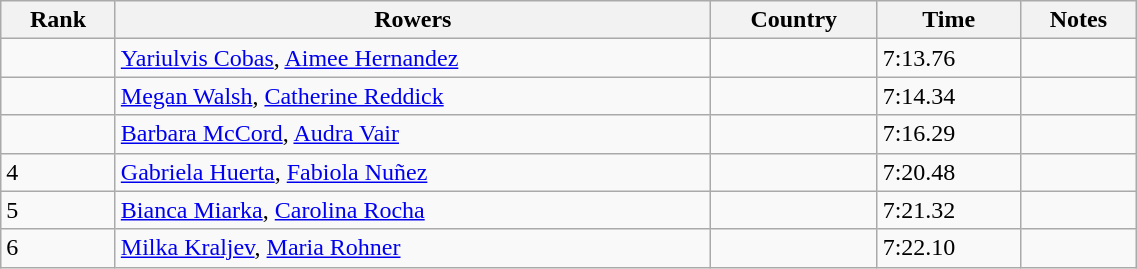<table class="wikitable" width=60%>
<tr>
<th>Rank</th>
<th>Rowers</th>
<th>Country</th>
<th>Time</th>
<th>Notes</th>
</tr>
<tr>
<td></td>
<td><a href='#'>Yariulvis Cobas</a>, <a href='#'>Aimee Hernandez</a></td>
<td></td>
<td>7:13.76</td>
<td></td>
</tr>
<tr>
<td></td>
<td><a href='#'>Megan Walsh</a>, <a href='#'>Catherine Reddick</a></td>
<td></td>
<td>7:14.34</td>
<td></td>
</tr>
<tr>
<td></td>
<td><a href='#'>Barbara McCord</a>, <a href='#'>Audra Vair</a></td>
<td></td>
<td>7:16.29</td>
<td></td>
</tr>
<tr>
<td>4</td>
<td><a href='#'>Gabriela Huerta</a>, <a href='#'>Fabiola Nuñez</a></td>
<td></td>
<td>7:20.48</td>
<td></td>
</tr>
<tr>
<td>5</td>
<td><a href='#'>Bianca Miarka</a>, <a href='#'>Carolina Rocha</a></td>
<td></td>
<td>7:21.32</td>
<td></td>
</tr>
<tr>
<td>6</td>
<td><a href='#'>Milka Kraljev</a>, <a href='#'>Maria Rohner</a></td>
<td></td>
<td>7:22.10</td>
<td></td>
</tr>
</table>
